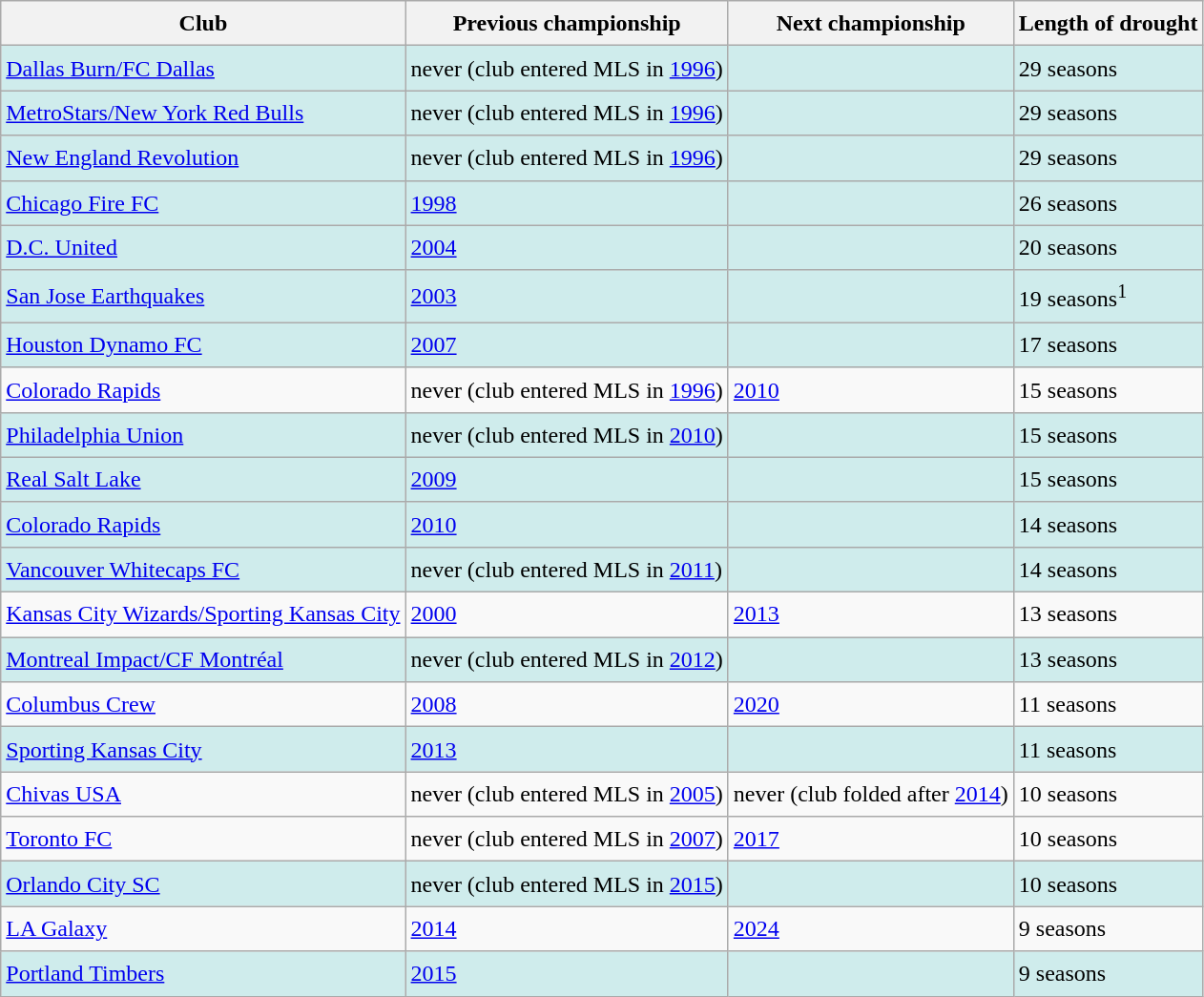<table class="wikitable sortable" style="font-size:1.00em; line-height:1.5em;">
<tr>
<th>Club</th>
<th>Previous championship</th>
<th>Next championship</th>
<th>Length of drought</th>
</tr>
<tr style="background:#CFECEC">
<td align="left"><a href='#'>Dallas Burn/FC Dallas</a></td>
<td>never (club entered MLS in <a href='#'>1996</a>)</td>
<td></td>
<td>29 seasons</td>
</tr>
<tr style="background:#CFECEC">
<td align="left"><a href='#'>MetroStars/New York Red Bulls</a></td>
<td>never (club entered MLS in <a href='#'>1996</a>)</td>
<td></td>
<td>29 seasons</td>
</tr>
<tr style="background:#CFECEC">
<td align="left"><a href='#'>New England Revolution</a></td>
<td>never (club entered MLS in <a href='#'>1996</a>)</td>
<td></td>
<td>29 seasons</td>
</tr>
<tr style="background:#CFECEC">
<td align="left"><a href='#'>Chicago Fire FC</a></td>
<td><a href='#'>1998</a></td>
<td></td>
<td>26 seasons</td>
</tr>
<tr style="background:#CFECEC">
<td align="left"><a href='#'>D.C. United</a></td>
<td><a href='#'>2004</a></td>
<td></td>
<td>20 seasons</td>
</tr>
<tr style="background:#CFECEC">
<td align="left"><a href='#'>San Jose Earthquakes</a></td>
<td><a href='#'>2003</a></td>
<td></td>
<td>19 seasons<sup>1</sup></td>
</tr>
<tr style="background:#CFECEC">
<td align="left"><a href='#'>Houston Dynamo FC</a></td>
<td><a href='#'>2007</a></td>
<td></td>
<td>17 seasons</td>
</tr>
<tr>
<td align="left"><a href='#'>Colorado Rapids</a></td>
<td>never (club entered MLS in <a href='#'>1996</a>)</td>
<td><a href='#'>2010</a></td>
<td>15 seasons</td>
</tr>
<tr style="background:#CFECEC">
<td align="left"><a href='#'>Philadelphia Union</a></td>
<td>never (club entered MLS in <a href='#'>2010</a>)</td>
<td></td>
<td>15 seasons</td>
</tr>
<tr style="background:#CFECEC">
<td align="left"><a href='#'>Real Salt Lake</a></td>
<td><a href='#'>2009</a></td>
<td></td>
<td>15 seasons</td>
</tr>
<tr style="background:#CFECEC">
<td align="left"><a href='#'>Colorado Rapids</a></td>
<td><a href='#'>2010</a></td>
<td></td>
<td>14 seasons</td>
</tr>
<tr style="background:#CFECEC">
<td align="left"><a href='#'>Vancouver Whitecaps FC</a></td>
<td>never (club entered MLS in <a href='#'>2011</a>)</td>
<td></td>
<td>14 seasons</td>
</tr>
<tr>
<td align="left"><a href='#'>Kansas City Wizards/Sporting Kansas City</a></td>
<td><a href='#'>2000</a></td>
<td><a href='#'>2013</a></td>
<td>13 seasons</td>
</tr>
<tr style="background:#CFECEC">
<td align="left"><a href='#'>Montreal Impact/CF Montréal</a></td>
<td>never (club entered MLS in <a href='#'>2012</a>)</td>
<td></td>
<td>13 seasons</td>
</tr>
<tr>
<td align="left"><a href='#'>Columbus Crew</a></td>
<td><a href='#'>2008</a></td>
<td><a href='#'>2020</a></td>
<td>11 seasons</td>
</tr>
<tr style="background:#CFECEC">
<td align="left"><a href='#'>Sporting Kansas City</a></td>
<td><a href='#'>2013</a></td>
<td></td>
<td>11 seasons</td>
</tr>
<tr>
<td align="left"><a href='#'>Chivas USA</a></td>
<td>never (club entered MLS in <a href='#'>2005</a>)</td>
<td>never (club folded after <a href='#'>2014</a>)</td>
<td>10 seasons</td>
</tr>
<tr>
<td align="left"><a href='#'>Toronto FC</a></td>
<td>never (club entered MLS in <a href='#'>2007</a>)</td>
<td><a href='#'>2017</a></td>
<td>10 seasons</td>
</tr>
<tr style="background:#CFECEC">
<td align="left"><a href='#'>Orlando City SC</a></td>
<td>never (club entered MLS in <a href='#'>2015</a>)</td>
<td></td>
<td>10 seasons</td>
</tr>
<tr>
<td align="left"><a href='#'>LA Galaxy</a></td>
<td><a href='#'>2014</a></td>
<td><a href='#'>2024</a></td>
<td>9 seasons</td>
</tr>
<tr style="background:#CFECEC">
<td align="left"><a href='#'>Portland Timbers</a></td>
<td><a href='#'>2015</a></td>
<td></td>
<td>9 seasons</td>
</tr>
</table>
